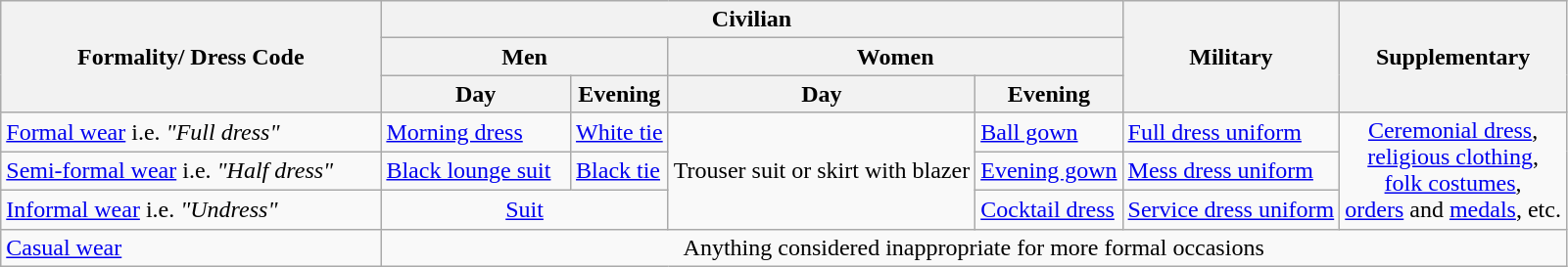<table class="wikitable" style="padding-right: 10em">
<tr>
<th rowspan="3">Formality/ Dress Code</th>
<th colspan="4">Civilian</th>
<th rowspan="3">Military</th>
<th rowspan="3">Supplementary</th>
</tr>
<tr align="center">
<th colspan="2">Men</th>
<th colspan="2">Women</th>
</tr>
<tr>
<th>Day</th>
<th>Evening</th>
<th>Day</th>
<th>Evening</th>
</tr>
<tr>
<td><a href='#'>Formal wear</a> i.e. <em>"Full dress"</em></td>
<td style="padding-right: 2em"><a href='#'>Morning dress</a></td>
<td><a href='#'>White tie</a></td>
<td rowspan="3">Trouser suit or skirt with blazer</td>
<td><a href='#'>Ball gown</a></td>
<td><a href='#'>Full dress uniform</a></td>
<td rowspan="3" align="center"><a href='#'>Ceremonial dress</a>,<br><a href='#'>religious clothing</a>,<br><a href='#'>folk costumes</a>,<br><a href='#'>orders</a> and <a href='#'>medals</a>, etc.</td>
</tr>
<tr>
<td style="padding-right: 2em"><a href='#'>Semi-formal wear</a> i.e. <em>"Half dress"</em></td>
<td><a href='#'>Black lounge suit</a></td>
<td><a href='#'>Black tie</a></td>
<td><a href='#'>Evening gown</a></td>
<td><a href='#'>Mess dress uniform</a></td>
</tr>
<tr>
<td><a href='#'>Informal wear</a> i.e. <em>"Undress"</em></td>
<td colspan="2" align="center"><a href='#'>Suit</a></td>
<td><a href='#'>Cocktail dress</a></td>
<td><a href='#'>Service dress uniform</a></td>
</tr>
<tr>
<td><a href='#'>Casual wear</a></td>
<td colspan="6" align="center">Anything considered inappropriate for more formal occasions</td>
</tr>
</table>
